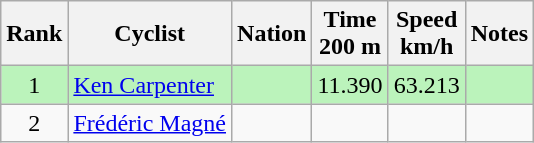<table class="wikitable sortable" style="text-align:center">
<tr>
<th>Rank</th>
<th>Cyclist</th>
<th>Nation</th>
<th>Time<br>200 m</th>
<th>Speed<br>km/h</th>
<th>Notes</th>
</tr>
<tr bgcolor=bbf3bb>
<td>1</td>
<td align=left><a href='#'>Ken Carpenter</a></td>
<td align=left></td>
<td>11.390</td>
<td>63.213</td>
<td></td>
</tr>
<tr>
<td>2</td>
<td align=left><a href='#'>Frédéric Magné</a></td>
<td align=left></td>
<td></td>
<td></td>
<td></td>
</tr>
</table>
